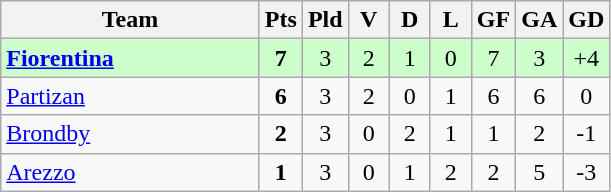<table class=wikitable style="text-align:center">
<tr>
<th width=165>Team</th>
<th width=20>Pts</th>
<th width=20>Pld</th>
<th width=20>V</th>
<th width=20>D</th>
<th width=20>L</th>
<th width=20>GF</th>
<th width=20>GA</th>
<th width=20>GD</th>
</tr>
<tr style="background:#ccffcc">
<td Style="text-align:left"><strong> <a href='#'>Fiorentina</a></strong></td>
<td><strong>7</strong></td>
<td>3</td>
<td>2</td>
<td>1</td>
<td>0</td>
<td>7</td>
<td>3</td>
<td>+4</td>
</tr>
<tr>
<td Style="text-align:left"> <a href='#'>Partizan</a></td>
<td><strong>6</strong></td>
<td>3</td>
<td>2</td>
<td>0</td>
<td>1</td>
<td>6</td>
<td>6</td>
<td>0</td>
</tr>
<tr>
<td Style="text-align:left"> <a href='#'>Brondby</a></td>
<td><strong>2</strong></td>
<td>3</td>
<td>0</td>
<td>2</td>
<td>1</td>
<td>1</td>
<td>2</td>
<td>-1</td>
</tr>
<tr>
<td Style="text-align:left"> <a href='#'>Arezzo</a></td>
<td><strong>1</strong></td>
<td>3</td>
<td>0</td>
<td>1</td>
<td>2</td>
<td>2</td>
<td>5</td>
<td>-3</td>
</tr>
</table>
